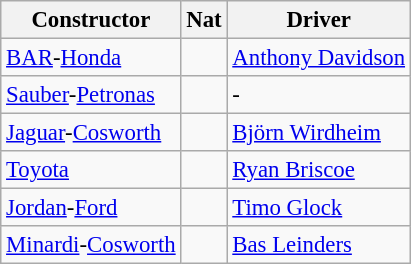<table class="wikitable" style="font-size: 95%">
<tr>
<th>Constructor</th>
<th>Nat</th>
<th>Driver</th>
</tr>
<tr>
<td><a href='#'>BAR</a>-<a href='#'>Honda</a></td>
<td></td>
<td><a href='#'>Anthony Davidson</a></td>
</tr>
<tr>
<td><a href='#'>Sauber</a>-<a href='#'>Petronas</a></td>
<td></td>
<td>-</td>
</tr>
<tr>
<td><a href='#'>Jaguar</a>-<a href='#'>Cosworth</a></td>
<td></td>
<td><a href='#'>Björn Wirdheim</a></td>
</tr>
<tr>
<td><a href='#'>Toyota</a></td>
<td></td>
<td><a href='#'>Ryan Briscoe</a></td>
</tr>
<tr>
<td><a href='#'>Jordan</a>-<a href='#'>Ford</a></td>
<td></td>
<td><a href='#'>Timo Glock</a></td>
</tr>
<tr>
<td><a href='#'>Minardi</a>-<a href='#'>Cosworth</a></td>
<td></td>
<td><a href='#'>Bas Leinders</a></td>
</tr>
</table>
